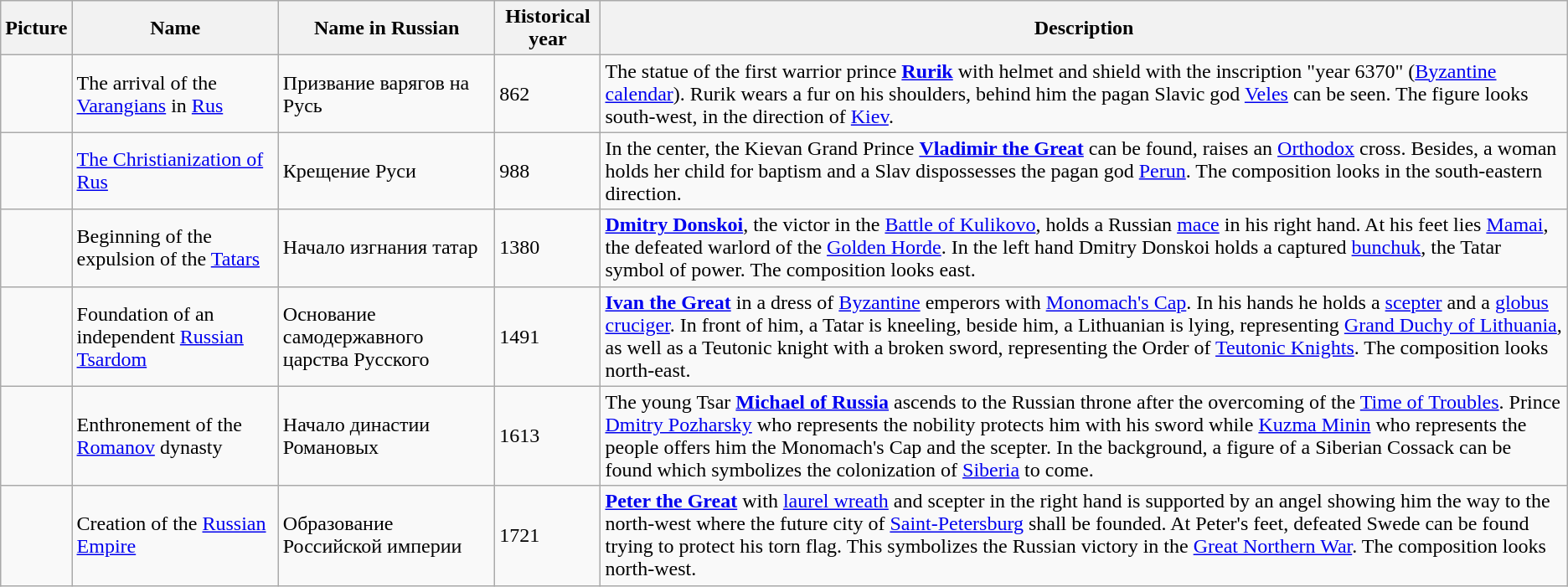<table class="wikitable">
<tr>
<th>Picture</th>
<th>Name</th>
<th>Name in Russian</th>
<th>Historical year</th>
<th>Description</th>
</tr>
<tr>
<td></td>
<td>The arrival of the <a href='#'>Varangians</a> in <a href='#'>Rus</a></td>
<td>Призвание варягов на Русь</td>
<td>862</td>
<td>The statue of the first warrior prince <strong><a href='#'>Rurik</a></strong> with helmet and shield with the inscription "year 6370" (<a href='#'>Byzantine calendar</a>). Rurik wears a fur on his shoulders, behind him the pagan Slavic god <a href='#'>Veles</a> can be seen. The figure looks south-west, in the direction of <a href='#'>Kiev</a>.</td>
</tr>
<tr>
<td></td>
<td><a href='#'>The Christianization of Rus</a></td>
<td>Крещение Руси</td>
<td>988</td>
<td>In the center, the Kievan Grand Prince <strong><a href='#'>Vladimir the Great</a></strong> can be found, raises an <a href='#'>Orthodox</a> cross. Besides, a woman holds her child for baptism and a Slav dispossesses the pagan god <a href='#'>Perun</a>. The composition looks in the south-eastern direction.</td>
</tr>
<tr>
<td></td>
<td>Beginning of the expulsion of the <a href='#'>Tatars</a></td>
<td>Начало изгнания татар</td>
<td>1380</td>
<td><strong><a href='#'>Dmitry Donskoi</a></strong>, the victor in the <a href='#'>Battle of Kulikovo</a>, holds a Russian <a href='#'>mace</a> in his right hand. At his feet lies <a href='#'>Mamai</a>, the defeated warlord of the <a href='#'>Golden Horde</a>. In the left hand Dmitry Donskoi holds a captured <a href='#'>bunchuk</a>, the Tatar symbol of power. The composition looks east.</td>
</tr>
<tr>
<td></td>
<td>Foundation of an independent <a href='#'>Russian Tsardom</a></td>
<td>Основание самодержавного царства Русского</td>
<td>1491</td>
<td><strong><a href='#'>Ivan the Great</a></strong> in a dress of <a href='#'>Byzantine</a> emperors with <a href='#'>Monomach's Cap</a>. In his hands he holds a <a href='#'>scepter</a> and a <a href='#'>globus cruciger</a>. In front of him, a Tatar is kneeling, beside him, a Lithuanian is lying, representing <a href='#'>Grand Duchy of Lithuania</a>, as well as a Teutonic knight with a broken sword, representing the Order of <a href='#'>Teutonic Knights</a>. The composition looks north-east.</td>
</tr>
<tr>
<td></td>
<td>Enthronement of the <a href='#'>Romanov</a> dynasty</td>
<td>Начало династии Романовых</td>
<td>1613</td>
<td>The young Tsar <strong><a href='#'>Michael of Russia</a></strong> ascends to the Russian throne after the overcoming of the <a href='#'>Time of Troubles</a>. Prince <a href='#'>Dmitry Pozharsky</a> who represents the nobility protects him with his sword while <a href='#'>Kuzma Minin</a> who represents the people offers him the Monomach's Cap and the scepter. In the background, a figure of a Siberian Cossack can be found which symbolizes the colonization of <a href='#'>Siberia</a> to come.</td>
</tr>
<tr>
<td></td>
<td>Creation of the <a href='#'>Russian Empire</a></td>
<td>Образование Российской империи</td>
<td>1721</td>
<td><strong><a href='#'>Peter the Great</a></strong> with <a href='#'>laurel wreath</a> and scepter in the right hand is supported by an angel showing him the way to the north-west where the future city of <a href='#'>Saint-Petersburg</a> shall be founded. At Peter's feet, defeated Swede can be found trying to protect his torn flag. This symbolizes the Russian victory in the <a href='#'>Great Northern War</a>. The composition looks north-west.</td>
</tr>
</table>
